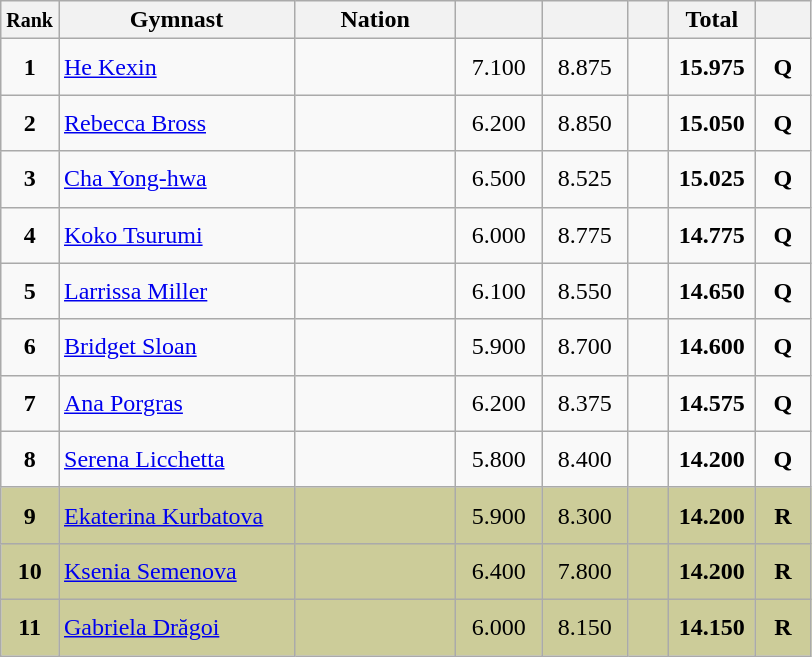<table class="wikitable sortable" style="text-align:center; font-size:100%">
<tr>
<th scope="col"  style="width:15px;"><small>Rank</small></th>
<th scope="col"  style="width:150px;">Gymnast</th>
<th scope="col"  style="width:100px;">Nation</th>
<th scope="col"  style="width:50px;"><small></small></th>
<th scope="col"  style="width:50px;"><small></small></th>
<th scope="col"  style="width:20px;"><small></small></th>
<th scope="col"  style="width:50px;">Total</th>
<th scope="col"  style="width:30px;"><small></small></th>
</tr>
<tr>
<td scope=row style="text-align:center"><strong>1</strong></td>
<td height="30" style="text-align:left;"><a href='#'>He Kexin</a></td>
<td style="text-align:left;"><small></small></td>
<td>7.100</td>
<td>8.875</td>
<td></td>
<td><strong>15.975</strong></td>
<td><strong>Q</strong></td>
</tr>
<tr>
<td scope=row style="text-align:center"><strong>2</strong></td>
<td height="30" align=left><a href='#'>Rebecca Bross</a></td>
<td style="text-align:left;"><small></small></td>
<td>6.200</td>
<td>8.850</td>
<td></td>
<td><strong>15.050</strong></td>
<td><strong>Q</strong></td>
</tr>
<tr>
<td scope=row style="text-align:center"><strong>3</strong></td>
<td height="30" align=left><a href='#'>Cha Yong-hwa</a></td>
<td style="text-align:left;"><small></small></td>
<td>6.500</td>
<td>8.525</td>
<td></td>
<td><strong>15.025</strong></td>
<td><strong>Q</strong></td>
</tr>
<tr>
<td scope=row style="text-align:center"><strong>4</strong></td>
<td height="30" align=left><a href='#'>Koko Tsurumi</a></td>
<td style="text-align:left;"><small></small></td>
<td>6.000</td>
<td>8.775</td>
<td></td>
<td><strong>14.775</strong></td>
<td><strong>Q</strong></td>
</tr>
<tr>
<td scope=row style="text-align:center"><strong>5</strong></td>
<td height="30" align=left><a href='#'>Larrissa Miller</a></td>
<td style="text-align:left;"><small></small></td>
<td>6.100</td>
<td>8.550</td>
<td></td>
<td><strong>14.650</strong></td>
<td><strong>Q</strong></td>
</tr>
<tr>
<td scope=row style="text-align:center"><strong>6</strong></td>
<td height="30" align=left><a href='#'>Bridget Sloan</a></td>
<td style="text-align:left;"><small></small></td>
<td>5.900</td>
<td>8.700</td>
<td></td>
<td><strong>14.600</strong></td>
<td><strong>Q</strong></td>
</tr>
<tr>
<td scope=row style="text-align:center"><strong>7</strong></td>
<td height="30" align=left><a href='#'>Ana Porgras</a></td>
<td style="text-align:left;"><small></small></td>
<td>6.200</td>
<td>8.375</td>
<td></td>
<td><strong>14.575</strong></td>
<td><strong>Q</strong></td>
</tr>
<tr>
<td scope=row style="text-align:center"><strong>8</strong></td>
<td height="30" align=left><a href='#'>Serena Licchetta</a></td>
<td style="text-align:left;"><small></small></td>
<td>5.800</td>
<td>8.400</td>
<td></td>
<td><strong>14.200</strong></td>
<td><strong>Q</strong></td>
</tr>
<tr style="background:#cccc99;">
<td scope=row style="text-align:center"><strong>9</strong></td>
<td height="30" align=left><a href='#'>Ekaterina Kurbatova</a></td>
<td style="text-align:left;"><small></small></td>
<td>5.900</td>
<td>8.300</td>
<td></td>
<td><strong>14.200</strong></td>
<td><strong>R</strong></td>
</tr>
<tr style="background:#cccc99;">
<td scope=row style="text-align:center"><strong>10</strong></td>
<td height="30" align=left><a href='#'>Ksenia Semenova</a></td>
<td style="text-align:left;"><small></small></td>
<td>6.400</td>
<td>7.800</td>
<td></td>
<td><strong>14.200</strong></td>
<td><strong>R</strong></td>
</tr>
<tr style="background:#cccc99;">
<td scope=row style="text-align:center"><strong>11</strong></td>
<td height="30" align=left><a href='#'>Gabriela Drăgoi</a></td>
<td style="text-align:left;"><small></small></td>
<td>6.000</td>
<td>8.150</td>
<td></td>
<td><strong>14.150</strong></td>
<td><strong>R</strong></td>
</tr>
</table>
